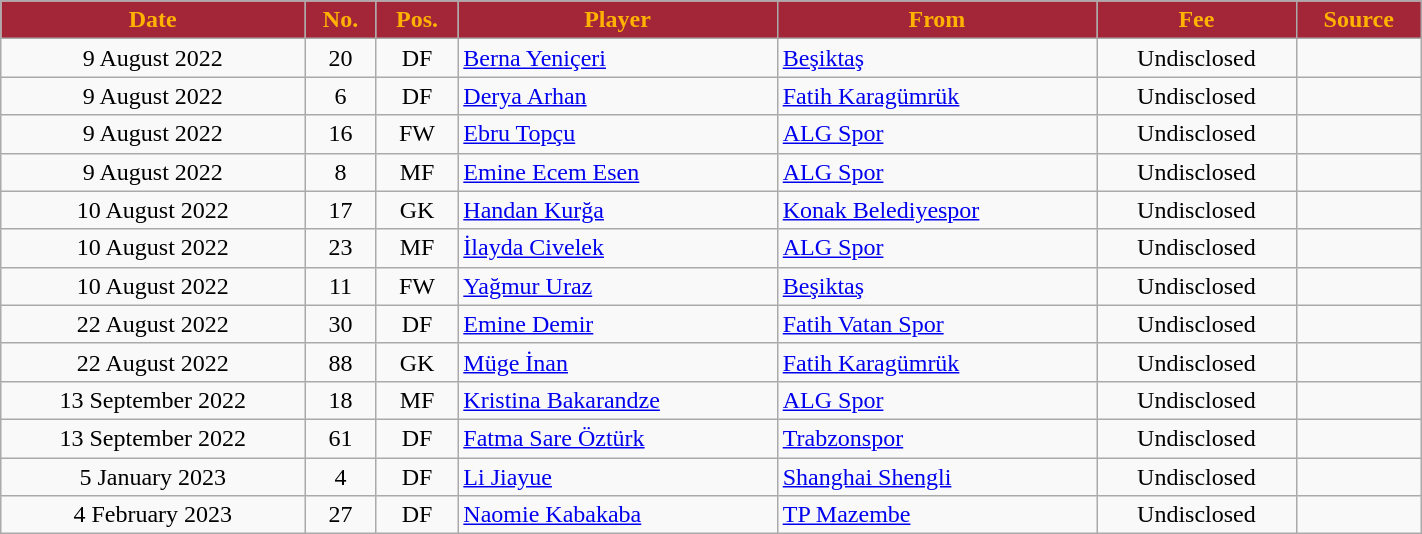<table class="wikitable sortable" style="text-align:center;width:75%;">
<tr>
<th scope="col" style="background-color:#A32638;color:#FFB300">Date</th>
<th scope="col" style="background-color:#A32638;color:#FFB300">No.</th>
<th scope="col" style="background-color:#A32638;color:#FFB300">Pos.</th>
<th scope="col" style="background-color:#A32638;color:#FFB300">Player</th>
<th scope="col" style="background-color:#A32638;color:#FFB300">From</th>
<th scope="col" style="background-color:#A32638;color:#FFB300" data-sort-type="currency">Fee</th>
<th scope="col" class="unsortable" style="background-color:#A32638;color:#FFB300">Source</th>
</tr>
<tr>
<td>9 August 2022</td>
<td>20</td>
<td>DF</td>
<td align=left> <a href='#'>Berna Yeniçeri</a></td>
<td align=left> <a href='#'>Beşiktaş</a></td>
<td>Undisclosed</td>
<td></td>
</tr>
<tr>
<td>9 August 2022</td>
<td>6</td>
<td>DF</td>
<td align=left> <a href='#'>Derya Arhan</a></td>
<td align=left> <a href='#'>Fatih Karagümrük</a></td>
<td>Undisclosed</td>
<td></td>
</tr>
<tr>
<td>9 August 2022</td>
<td>16</td>
<td>FW</td>
<td align=left> <a href='#'>Ebru Topçu</a></td>
<td align=left> <a href='#'>ALG Spor</a></td>
<td>Undisclosed</td>
<td></td>
</tr>
<tr>
<td>9 August 2022</td>
<td>8</td>
<td>MF</td>
<td align=left> <a href='#'>Emine Ecem Esen</a></td>
<td align=left> <a href='#'>ALG Spor</a></td>
<td>Undisclosed</td>
<td></td>
</tr>
<tr>
<td>10 August 2022</td>
<td>17</td>
<td>GK</td>
<td align=left> <a href='#'>Handan Kurğa</a></td>
<td align=left> <a href='#'>Konak Belediyespor</a></td>
<td>Undisclosed</td>
<td></td>
</tr>
<tr>
<td>10 August 2022</td>
<td>23</td>
<td>MF</td>
<td align=left> <a href='#'>İlayda Civelek</a></td>
<td align=left> <a href='#'>ALG Spor</a></td>
<td>Undisclosed</td>
<td></td>
</tr>
<tr>
<td>10 August 2022</td>
<td>11</td>
<td>FW</td>
<td align=left> <a href='#'>Yağmur Uraz</a></td>
<td align=left> <a href='#'>Beşiktaş</a></td>
<td>Undisclosed</td>
<td></td>
</tr>
<tr>
<td>22 August 2022</td>
<td>30</td>
<td>DF</td>
<td align=left> <a href='#'>Emine Demir</a></td>
<td align=left> <a href='#'>Fatih Vatan Spor</a></td>
<td>Undisclosed</td>
<td></td>
</tr>
<tr>
<td>22 August 2022</td>
<td>88</td>
<td>GK</td>
<td align=left> <a href='#'>Müge İnan</a></td>
<td align=left> <a href='#'>Fatih Karagümrük</a></td>
<td>Undisclosed</td>
<td></td>
</tr>
<tr>
<td>13 September 2022</td>
<td>18</td>
<td>MF</td>
<td align=left> <a href='#'>Kristina Bakarandze</a></td>
<td align=left> <a href='#'>ALG Spor</a></td>
<td>Undisclosed</td>
<td></td>
</tr>
<tr>
<td>13 September 2022</td>
<td>61</td>
<td>DF</td>
<td align=left> <a href='#'>Fatma Sare Öztürk</a></td>
<td align=left> <a href='#'>Trabzonspor</a></td>
<td>Undisclosed</td>
<td></td>
</tr>
<tr>
<td>5 January 2023</td>
<td>4</td>
<td>DF</td>
<td align=left> <a href='#'>Li Jiayue</a></td>
<td align=left> <a href='#'>Shanghai Shengli</a></td>
<td>Undisclosed</td>
<td></td>
</tr>
<tr>
<td>4 February 2023</td>
<td>27</td>
<td>DF</td>
<td align=left> <a href='#'>Naomie Kabakaba</a></td>
<td align=left> <a href='#'>TP Mazembe</a></td>
<td>Undisclosed</td>
<td></td>
</tr>
</table>
